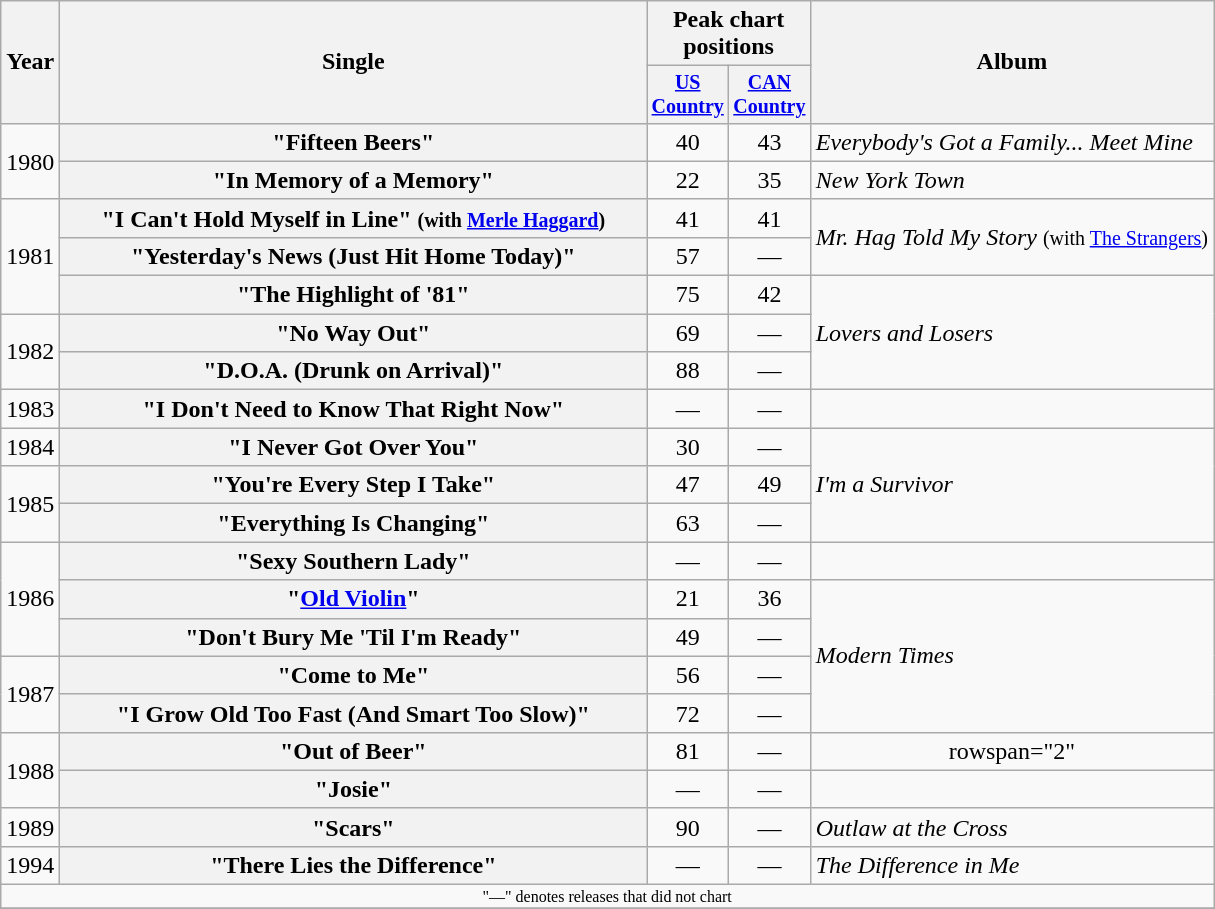<table class="wikitable plainrowheaders" style="text-align:center;">
<tr>
<th rowspan="2">Year</th>
<th rowspan="2" style="width:24em;">Single</th>
<th colspan="2">Peak chart<br>positions</th>
<th rowspan="2">Album</th>
</tr>
<tr style="font-size:smaller;">
<th style="width:45px;"><a href='#'>US Country</a></th>
<th style="width:45px;"><a href='#'>CAN Country</a></th>
</tr>
<tr>
<td rowspan="2">1980</td>
<th scope="row">"Fifteen Beers"</th>
<td>40</td>
<td>43</td>
<td align="left"><em>Everybody's Got a Family... Meet Mine</em></td>
</tr>
<tr>
<th scope="row">"In Memory of a Memory"</th>
<td>22</td>
<td>35</td>
<td align="left"><em>New York Town</em></td>
</tr>
<tr>
<td rowspan="3">1981</td>
<th scope="row">"I Can't Hold Myself in Line" <small>(with <a href='#'>Merle Haggard</a>)</small></th>
<td>41</td>
<td>41</td>
<td align="left" rowspan="2"><em>Mr. Hag Told My Story</em> <small> (with <a href='#'>The Strangers</a>)</small></td>
</tr>
<tr>
<th scope="row">"Yesterday's News (Just Hit Home Today)"</th>
<td>57</td>
<td>—</td>
</tr>
<tr>
<th scope="row">"The Highlight of '81"</th>
<td>75</td>
<td>42</td>
<td align="left" rowspan="3"><em>Lovers and Losers</em></td>
</tr>
<tr>
<td rowspan="2">1982</td>
<th scope="row">"No Way Out"</th>
<td>69</td>
<td>—</td>
</tr>
<tr>
<th scope="row">"D.O.A. (Drunk on Arrival)"</th>
<td>88</td>
<td>—</td>
</tr>
<tr>
<td>1983</td>
<th scope="row">"I Don't Need to Know That Right Now"</th>
<td>—</td>
<td>—</td>
<td></td>
</tr>
<tr>
<td>1984</td>
<th scope="row">"I Never Got Over You"</th>
<td>30</td>
<td>—</td>
<td align="left" rowspan="3"><em>I'm a Survivor</em></td>
</tr>
<tr>
<td rowspan="2">1985</td>
<th scope="row">"You're Every Step I Take"</th>
<td>47</td>
<td>49</td>
</tr>
<tr>
<th scope="row">"Everything Is Changing"</th>
<td>63</td>
<td>—</td>
</tr>
<tr>
<td rowspan="3">1986</td>
<th scope="row">"Sexy Southern Lady"</th>
<td>—</td>
<td>—</td>
<td></td>
</tr>
<tr>
<th scope="row">"<a href='#'>Old Violin</a>"</th>
<td>21</td>
<td>36</td>
<td align="left" rowspan="4"><em>Modern Times</em></td>
</tr>
<tr>
<th scope="row">"Don't Bury Me 'Til I'm Ready"</th>
<td>49</td>
<td>—</td>
</tr>
<tr>
<td rowspan="2">1987</td>
<th scope="row">"Come to Me"</th>
<td>56</td>
<td>—</td>
</tr>
<tr>
<th scope="row">"I Grow Old Too Fast (And Smart Too Slow)"</th>
<td>72</td>
<td>—</td>
</tr>
<tr>
<td rowspan="2">1988</td>
<th scope="row">"Out of Beer"</th>
<td>81</td>
<td>—</td>
<td>rowspan="2" </td>
</tr>
<tr>
<th scope="row">"Josie"</th>
<td>—</td>
<td>—</td>
</tr>
<tr>
<td>1989</td>
<th scope="row">"Scars"</th>
<td>90</td>
<td>—</td>
<td align="left"><em>Outlaw at the Cross</em></td>
</tr>
<tr>
<td>1994</td>
<th scope="row">"There Lies the Difference"</th>
<td>—</td>
<td>—</td>
<td align="left"><em>The Difference in Me</em></td>
</tr>
<tr>
<td colspan="5" style="font-size:8pt">"—" denotes releases that did not chart</td>
</tr>
<tr>
</tr>
</table>
